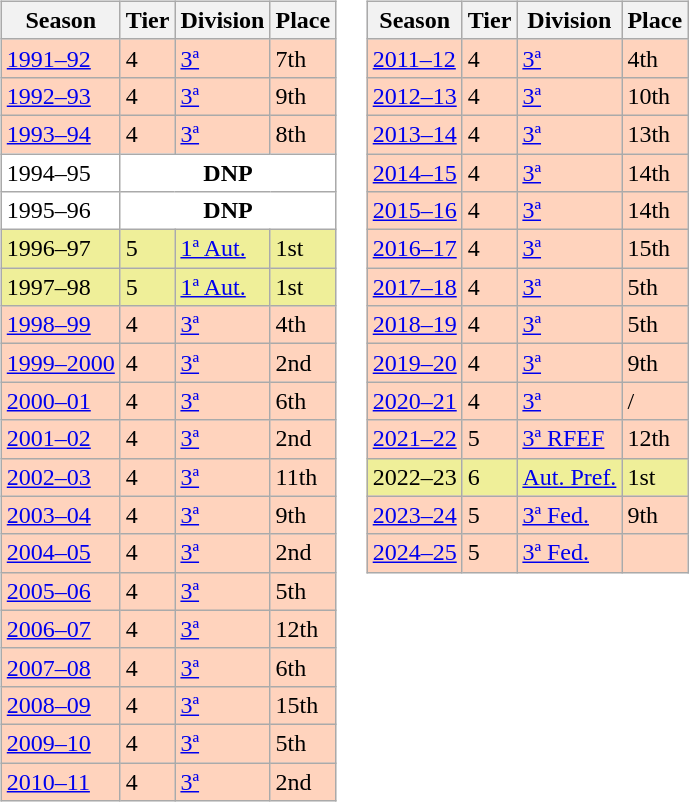<table>
<tr>
<td style="vertical-align:top; width:49%;"><br><table class="wikitable">
<tr style="background:#f0f6fa;">
<th>Season</th>
<th>Tier</th>
<th>Division</th>
<th>Place</th>
</tr>
<tr>
<td style="background:#FFD3BD;"><a href='#'>1991–92</a></td>
<td style="background:#FFD3BD;">4</td>
<td style="background:#FFD3BD;"><a href='#'>3ª</a></td>
<td style="background:#FFD3BD;">7th</td>
</tr>
<tr>
<td style="background:#FFD3BD;"><a href='#'>1992–93</a></td>
<td style="background:#FFD3BD;">4</td>
<td style="background:#FFD3BD;"><a href='#'>3ª</a></td>
<td style="background:#FFD3BD;">9th</td>
</tr>
<tr>
<td style="background:#FFD3BD;"><a href='#'>1993–94</a></td>
<td style="background:#FFD3BD;">4</td>
<td style="background:#FFD3BD;"><a href='#'>3ª</a></td>
<td style="background:#FFD3BD;">8th</td>
</tr>
<tr>
<td style="background:#FFFFFF;">1994–95</td>
<th colspan="4" style="background:#FFFFFF;">DNP</th>
</tr>
<tr>
<td style="background:#FFFFFF;">1995–96</td>
<th colspan="4" style="background:#FFFFFF;">DNP</th>
</tr>
<tr>
<td style="background:#EFEF99;">1996–97</td>
<td style="background:#EFEF99;">5</td>
<td style="background:#EFEF99;"><a href='#'>1ª Aut.</a></td>
<td style="background:#EFEF99;">1st</td>
</tr>
<tr>
<td style="background:#EFEF99;">1997–98</td>
<td style="background:#EFEF99;">5</td>
<td style="background:#EFEF99;"><a href='#'>1ª Aut.</a></td>
<td style="background:#EFEF99;">1st</td>
</tr>
<tr>
<td style="background:#FFD3BD;"><a href='#'>1998–99</a></td>
<td style="background:#FFD3BD;">4</td>
<td style="background:#FFD3BD;"><a href='#'>3ª</a></td>
<td style="background:#FFD3BD;">4th</td>
</tr>
<tr>
<td style="background:#FFD3BD;"><a href='#'>1999–2000</a></td>
<td style="background:#FFD3BD;">4</td>
<td style="background:#FFD3BD;"><a href='#'>3ª</a></td>
<td style="background:#FFD3BD;">2nd</td>
</tr>
<tr>
<td style="background:#FFD3BD;"><a href='#'>2000–01</a></td>
<td style="background:#FFD3BD;">4</td>
<td style="background:#FFD3BD;"><a href='#'>3ª</a></td>
<td style="background:#FFD3BD;">6th</td>
</tr>
<tr>
<td style="background:#FFD3BD;"><a href='#'>2001–02</a></td>
<td style="background:#FFD3BD;">4</td>
<td style="background:#FFD3BD;"><a href='#'>3ª</a></td>
<td style="background:#FFD3BD;">2nd</td>
</tr>
<tr>
<td style="background:#FFD3BD;"><a href='#'>2002–03</a></td>
<td style="background:#FFD3BD;">4</td>
<td style="background:#FFD3BD;"><a href='#'>3ª</a></td>
<td style="background:#FFD3BD;">11th</td>
</tr>
<tr>
<td style="background:#FFD3BD;"><a href='#'>2003–04</a></td>
<td style="background:#FFD3BD;">4</td>
<td style="background:#FFD3BD;"><a href='#'>3ª</a></td>
<td style="background:#FFD3BD;">9th</td>
</tr>
<tr>
<td style="background:#FFD3BD;"><a href='#'>2004–05</a></td>
<td style="background:#FFD3BD;">4</td>
<td style="background:#FFD3BD;"><a href='#'>3ª</a></td>
<td style="background:#FFD3BD;">2nd</td>
</tr>
<tr>
<td style="background:#FFD3BD;"><a href='#'>2005–06</a></td>
<td style="background:#FFD3BD;">4</td>
<td style="background:#FFD3BD;"><a href='#'>3ª</a></td>
<td style="background:#FFD3BD;">5th</td>
</tr>
<tr>
<td style="background:#FFD3BD;"><a href='#'>2006–07</a></td>
<td style="background:#FFD3BD;">4</td>
<td style="background:#FFD3BD;"><a href='#'>3ª</a></td>
<td style="background:#FFD3BD;">12th</td>
</tr>
<tr>
<td style="background:#FFD3BD;"><a href='#'>2007–08</a></td>
<td style="background:#FFD3BD;">4</td>
<td style="background:#FFD3BD;"><a href='#'>3ª</a></td>
<td style="background:#FFD3BD;">6th</td>
</tr>
<tr>
<td style="background:#FFD3BD;"><a href='#'>2008–09</a></td>
<td style="background:#FFD3BD;">4</td>
<td style="background:#FFD3BD;"><a href='#'>3ª</a></td>
<td style="background:#FFD3BD;">15th</td>
</tr>
<tr>
<td style="background:#FFD3BD;"><a href='#'>2009–10</a></td>
<td style="background:#FFD3BD;">4</td>
<td style="background:#FFD3BD;"><a href='#'>3ª</a></td>
<td style="background:#FFD3BD;">5th</td>
</tr>
<tr>
<td style="background:#FFD3BD;"><a href='#'>2010–11</a></td>
<td style="background:#FFD3BD;">4</td>
<td style="background:#FFD3BD;"><a href='#'>3ª</a></td>
<td style="background:#FFD3BD;">2nd</td>
</tr>
</table>
</td>
<td style="vertical-align:top; width:51%;"><br><table class="wikitable">
<tr style="background:#f0f6fa;">
<th>Season</th>
<th>Tier</th>
<th>Division</th>
<th>Place</th>
</tr>
<tr>
<td style="background:#FFD3BD;"><a href='#'>2011–12</a></td>
<td style="background:#FFD3BD;">4</td>
<td style="background:#FFD3BD;"><a href='#'>3ª</a></td>
<td style="background:#FFD3BD;">4th</td>
</tr>
<tr>
<td style="background:#FFD3BD;"><a href='#'>2012–13</a></td>
<td style="background:#FFD3BD;">4</td>
<td style="background:#FFD3BD;"><a href='#'>3ª</a></td>
<td style="background:#FFD3BD;">10th</td>
</tr>
<tr>
<td style="background:#FFD3BD;"><a href='#'>2013–14</a></td>
<td style="background:#FFD3BD;">4</td>
<td style="background:#FFD3BD;"><a href='#'>3ª</a></td>
<td style="background:#FFD3BD;">13th</td>
</tr>
<tr>
<td style="background:#FFD3BD;"><a href='#'>2014–15</a></td>
<td style="background:#FFD3BD;">4</td>
<td style="background:#FFD3BD;"><a href='#'>3ª</a></td>
<td style="background:#FFD3BD;">14th</td>
</tr>
<tr>
<td style="background:#FFD3BD;"><a href='#'>2015–16</a></td>
<td style="background:#FFD3BD;">4</td>
<td style="background:#FFD3BD;"><a href='#'>3ª</a></td>
<td style="background:#FFD3BD;">14th</td>
</tr>
<tr>
<td style="background:#FFD3BD;"><a href='#'>2016–17</a></td>
<td style="background:#FFD3BD;">4</td>
<td style="background:#FFD3BD;"><a href='#'>3ª</a></td>
<td style="background:#FFD3BD;">15th</td>
</tr>
<tr>
<td style="background:#FFD3BD;"><a href='#'>2017–18</a></td>
<td style="background:#FFD3BD;">4</td>
<td style="background:#FFD3BD;"><a href='#'>3ª</a></td>
<td style="background:#FFD3BD;">5th</td>
</tr>
<tr>
<td style="background:#FFD3BD;"><a href='#'>2018–19</a></td>
<td style="background:#FFD3BD;">4</td>
<td style="background:#FFD3BD;"><a href='#'>3ª</a></td>
<td style="background:#FFD3BD;">5th</td>
</tr>
<tr>
<td style="background:#FFD3BD;"><a href='#'>2019–20</a></td>
<td style="background:#FFD3BD;">4</td>
<td style="background:#FFD3BD;"><a href='#'>3ª</a></td>
<td style="background:#FFD3BD;">9th</td>
</tr>
<tr>
<td style="background:#FFD3BD;"><a href='#'>2020–21</a></td>
<td style="background:#FFD3BD;">4</td>
<td style="background:#FFD3BD;"><a href='#'>3ª</a></td>
<td style="background:#FFD3BD;"> / </td>
</tr>
<tr>
<td style="background:#FFD3BD;"><a href='#'>2021–22</a></td>
<td style="background:#FFD3BD;">5</td>
<td style="background:#FFD3BD;"><a href='#'>3ª RFEF</a></td>
<td style="background:#FFD3BD;">12th</td>
</tr>
<tr>
<td style="background:#EFEF99;">2022–23</td>
<td style="background:#EFEF99;">6</td>
<td style="background:#EFEF99;"><a href='#'>Aut. Pref.</a></td>
<td style="background:#EFEF99;">1st</td>
</tr>
<tr>
<td style="background:#FFD3BD;"><a href='#'>2023–24</a></td>
<td style="background:#FFD3BD;">5</td>
<td style="background:#FFD3BD;"><a href='#'>3ª Fed.</a></td>
<td style="background:#FFD3BD;">9th</td>
</tr>
<tr>
<td style="background:#FFD3BD;"><a href='#'>2024–25</a></td>
<td style="background:#FFD3BD;">5</td>
<td style="background:#FFD3BD;"><a href='#'>3ª Fed.</a></td>
<td style="background:#FFD3BD;"></td>
</tr>
</table>
</td>
</tr>
</table>
